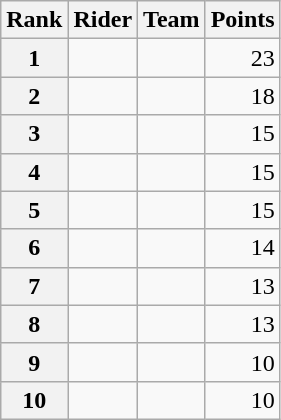<table class="wikitable" margin-bottom:0;">
<tr>
<th scope="col">Rank</th>
<th scope="col">Rider</th>
<th scope="col">Team</th>
<th scope="col">Points</th>
</tr>
<tr>
<th scope="row">1</th>
<td> </td>
<td></td>
<td align="right">23</td>
</tr>
<tr>
<th scope="row">2</th>
<td></td>
<td></td>
<td align="right">18</td>
</tr>
<tr>
<th scope="row">3</th>
<td> </td>
<td></td>
<td align="right">15</td>
</tr>
<tr>
<th scope="row">4</th>
<td></td>
<td></td>
<td align="right">15</td>
</tr>
<tr>
<th scope="row">5</th>
<td></td>
<td></td>
<td align="right">15</td>
</tr>
<tr>
<th scope="row">6</th>
<td></td>
<td></td>
<td align="right">14</td>
</tr>
<tr>
<th scope="row">7</th>
<td></td>
<td></td>
<td align="right">13</td>
</tr>
<tr>
<th scope="row">8</th>
<td></td>
<td></td>
<td align="right">13</td>
</tr>
<tr>
<th scope="row">9</th>
<td></td>
<td></td>
<td align="right">10</td>
</tr>
<tr>
<th scope="row">10</th>
<td></td>
<td></td>
<td align="right">10</td>
</tr>
</table>
